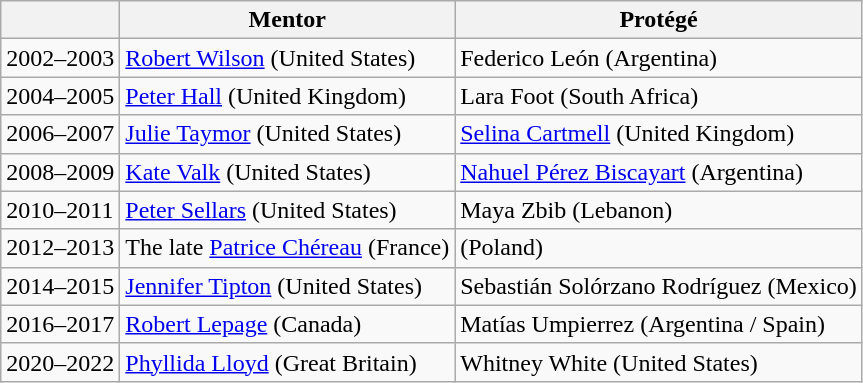<table class="wikitable">
<tr>
<th> </th>
<th>Mentor</th>
<th>Protégé</th>
</tr>
<tr>
<td>2002–2003</td>
<td><a href='#'>Robert Wilson</a> (United States)</td>
<td>Federico León (Argentina)</td>
</tr>
<tr>
<td>2004–2005</td>
<td><a href='#'>Peter Hall</a> (United Kingdom)</td>
<td>Lara Foot (South Africa)</td>
</tr>
<tr>
<td>2006–2007</td>
<td><a href='#'>Julie Taymor</a> (United States)</td>
<td><a href='#'>Selina Cartmell</a> (United Kingdom)</td>
</tr>
<tr>
<td>2008–2009</td>
<td><a href='#'>Kate Valk</a> (United States)</td>
<td><a href='#'>Nahuel Pérez Biscayart</a> (Argentina)</td>
</tr>
<tr>
<td>2010–2011</td>
<td><a href='#'>Peter Sellars</a> (United States)</td>
<td>Maya Zbib (Lebanon)</td>
</tr>
<tr>
<td>2012–2013</td>
<td>The late <a href='#'>Patrice Chéreau</a> (France)</td>
<td> (Poland)</td>
</tr>
<tr>
<td>2014–2015</td>
<td><a href='#'>Jennifer Tipton</a> (United States)</td>
<td>Sebastián Solórzano Rodríguez (Mexico)</td>
</tr>
<tr>
<td>2016–2017</td>
<td><a href='#'>Robert Lepage</a> (Canada)</td>
<td>Matías Umpierrez (Argentina / Spain)</td>
</tr>
<tr>
<td>2020–2022</td>
<td><a href='#'>Phyllida Lloyd</a> (Great Britain)</td>
<td>Whitney White (United States)</td>
</tr>
</table>
